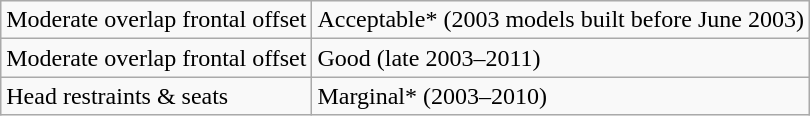<table class="wikitable">
<tr>
<td>Moderate overlap frontal offset</td>
<td>Acceptable* (2003 models built before June 2003)</td>
</tr>
<tr>
<td>Moderate overlap frontal offset</td>
<td>Good (late 2003–2011)</td>
</tr>
<tr>
<td>Head restraints & seats</td>
<td>Marginal* (2003–2010)</td>
</tr>
</table>
